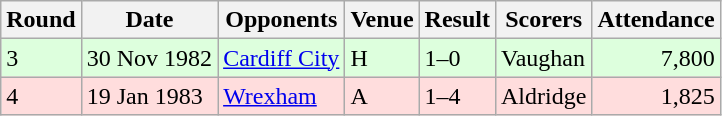<table class="wikitable">
<tr>
<th>Round</th>
<th>Date</th>
<th>Opponents</th>
<th>Venue</th>
<th>Result</th>
<th>Scorers</th>
<th>Attendance</th>
</tr>
<tr bgcolor="#ddffdd">
<td>3</td>
<td>30 Nov 1982</td>
<td><a href='#'>Cardiff City</a></td>
<td>H</td>
<td>1–0</td>
<td>Vaughan</td>
<td align="right">7,800</td>
</tr>
<tr bgcolor="#ffdddd">
<td>4</td>
<td>19 Jan 1983</td>
<td><a href='#'>Wrexham</a></td>
<td>A</td>
<td>1–4</td>
<td>Aldridge</td>
<td align="right">1,825</td>
</tr>
</table>
